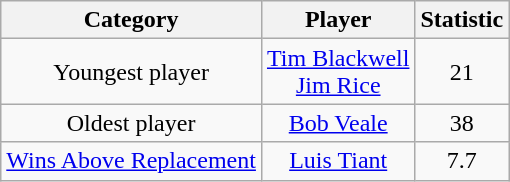<table class="wikitable" style="text-align:center;">
<tr>
<th>Category</th>
<th>Player</th>
<th>Statistic</th>
</tr>
<tr>
<td>Youngest player</td>
<td><a href='#'>Tim Blackwell</a><br><a href='#'>Jim Rice</a></td>
<td>21</td>
</tr>
<tr>
<td>Oldest player</td>
<td><a href='#'>Bob Veale</a></td>
<td>38</td>
</tr>
<tr>
<td><a href='#'>Wins Above Replacement</a></td>
<td><a href='#'>Luis Tiant</a></td>
<td>7.7</td>
</tr>
</table>
